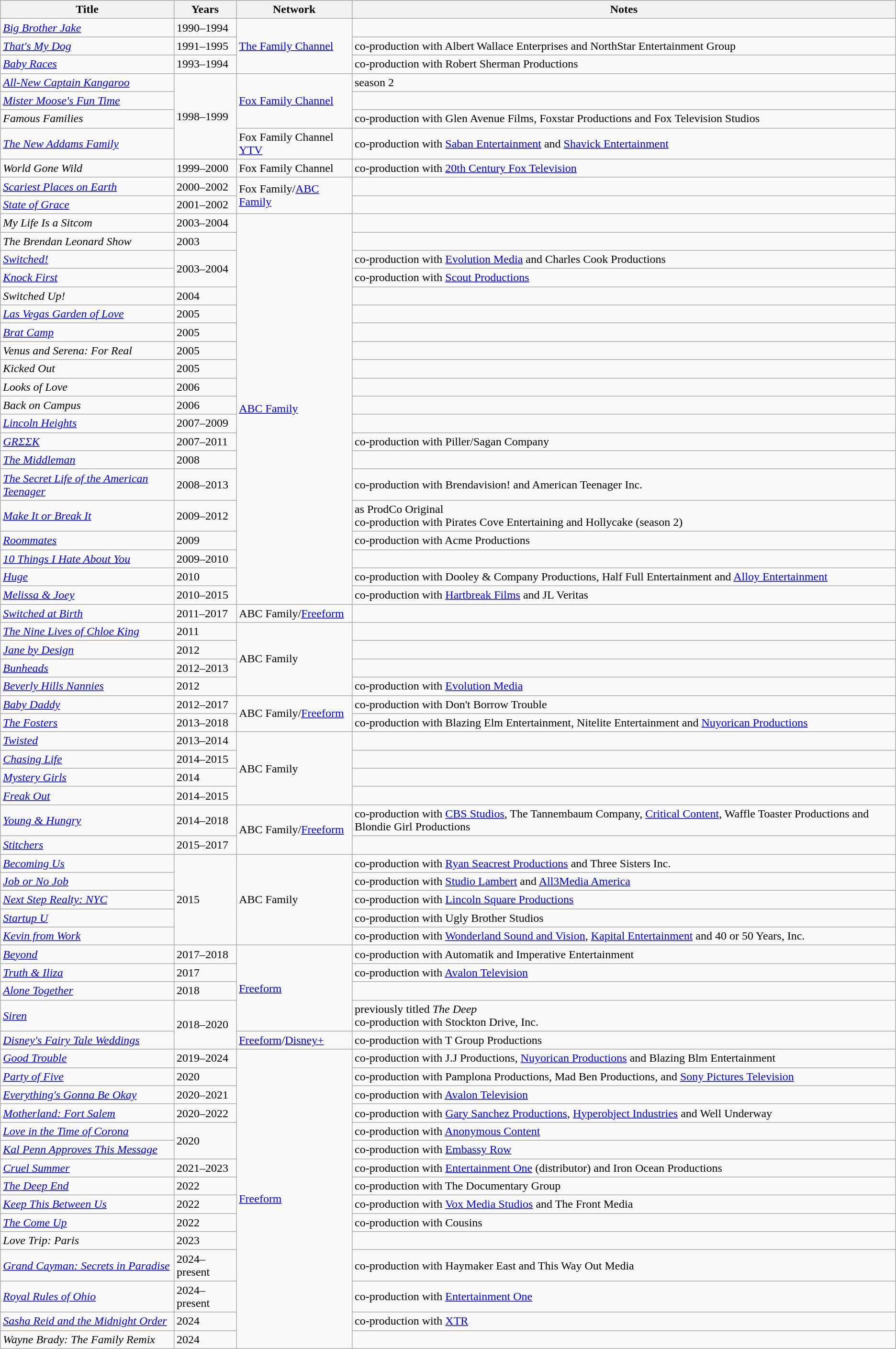<table class="wikitable sortable">
<tr>
<th>Title</th>
<th>Years</th>
<th>Network</th>
<th>Notes</th>
</tr>
<tr>
<td><em><a href='#'>Big Brother Jake</a></em></td>
<td>1990–1994</td>
<td rowspan="3"><a href='#'>The Family Channel</a></td>
<td></td>
</tr>
<tr>
<td><em><a href='#'>That's My Dog</a></em></td>
<td>1991–1995</td>
<td>co-production with Albert Wallace Enterprises and NorthStar Entertainment Group</td>
</tr>
<tr>
<td><em><a href='#'>Baby Races</a></em></td>
<td>1993–1994</td>
<td>co-production with Robert Sherman Productions</td>
</tr>
<tr>
<td><em><a href='#'>All-New Captain Kangaroo</a></em></td>
<td rowspan="4">1998–1999</td>
<td rowspan="3"><a href='#'>Fox Family Channel</a></td>
<td>season 2</td>
</tr>
<tr>
<td><em><a href='#'>Mister Moose's Fun Time</a></em></td>
<td></td>
</tr>
<tr>
<td><em>Famous Families</em></td>
<td>co-production with Glen Avenue Films, Foxstar Productions and Fox Television Studios</td>
</tr>
<tr>
<td><em><a href='#'>The New Addams Family</a></em></td>
<td>Fox Family Channel<br><a href='#'>YTV</a></td>
<td>co-production with <a href='#'>Saban Entertainment</a> and <a href='#'>Shavick Entertainment</a></td>
</tr>
<tr>
<td><em>World Gone Wild</em></td>
<td>1999–2000</td>
<td>Fox Family Channel</td>
<td>co-production with <a href='#'>20th Century Fox Television</a></td>
</tr>
<tr>
<td><em><a href='#'>Scariest Places on Earth</a></em></td>
<td>2000–2002</td>
<td rowspan="2">Fox Family/<a href='#'>ABC Family</a></td>
<td></td>
</tr>
<tr>
<td><em><a href='#'>State of Grace</a></em></td>
<td>2001–2002</td>
<td></td>
</tr>
<tr>
<td><em>My Life Is a Sitcom</em></td>
<td>2003–2004</td>
<td rowspan="20"><a href='#'>ABC Family</a></td>
<td></td>
</tr>
<tr>
<td><em>The Brendan Leonard Show</em></td>
<td>2003</td>
<td></td>
</tr>
<tr>
<td><em><a href='#'>Switched!</a></em></td>
<td rowspan="2">2003–2004</td>
<td>co-production with <a href='#'>Evolution Media</a> and Charles Cook Productions</td>
</tr>
<tr>
<td><em><a href='#'>Knock First</a></em></td>
<td>co-production with <a href='#'>Scout Productions</a></td>
</tr>
<tr>
<td><em>Switched Up!</em></td>
<td>2004</td>
<td></td>
</tr>
<tr>
<td><em><a href='#'>Las Vegas Garden of Love</a></em></td>
<td>2005</td>
<td></td>
</tr>
<tr>
<td><em><a href='#'>Brat Camp</a></em></td>
<td>2005</td>
<td></td>
</tr>
<tr>
<td><em>Venus and Serena: For Real</em></td>
<td>2005</td>
<td></td>
</tr>
<tr>
<td><em>Kicked Out</em></td>
<td>2005</td>
<td></td>
</tr>
<tr>
<td><em>Looks of Love</em></td>
<td>2006</td>
<td></td>
</tr>
<tr>
<td><em>Back on Campus</em></td>
<td>2006</td>
<td></td>
</tr>
<tr>
<td><em><a href='#'>Lincoln Heights</a></em></td>
<td>2007–2009</td>
<td></td>
</tr>
<tr>
<td><em><a href='#'>GRΣΣK</a></em></td>
<td>2007–2011</td>
<td>co-production with Piller/Sagan Company</td>
</tr>
<tr>
<td><em><a href='#'>The Middleman</a></em></td>
<td>2008</td>
<td></td>
</tr>
<tr>
<td><em><a href='#'>The Secret Life of the American Teenager</a></em></td>
<td>2008–2013</td>
<td>co-production with Brendavision! and American Teenager Inc.</td>
</tr>
<tr>
<td><em><a href='#'>Make It or Break It</a></em></td>
<td>2009–2012</td>
<td>as ProdCo Original<br>co-production with Pirates Cove Entertaining and Hollycake (season 2)</td>
</tr>
<tr>
<td><em><a href='#'>Roommates</a></em></td>
<td>2009</td>
<td>co-production with Acme Productions</td>
</tr>
<tr>
<td><em><a href='#'>10 Things I Hate About You</a></em></td>
<td>2009–2010</td>
<td></td>
</tr>
<tr>
<td><em><a href='#'>Huge</a></em></td>
<td>2010</td>
<td>co-production with Dooley & Company Productions, Half Full Entertainment and <a href='#'>Alloy Entertainment</a></td>
</tr>
<tr>
<td><em><a href='#'>Melissa & Joey</a></em></td>
<td>2010–2015</td>
<td>co-production with <a href='#'>Hartbreak Films</a> and JL Veritas</td>
</tr>
<tr>
<td><em><a href='#'>Switched at Birth</a></em></td>
<td>2011–2017</td>
<td>ABC Family/<a href='#'>Freeform</a></td>
<td></td>
</tr>
<tr>
<td><em><a href='#'>The Nine Lives of Chloe King</a></em></td>
<td>2011</td>
<td rowspan="4">ABC Family</td>
<td></td>
</tr>
<tr>
<td><em><a href='#'>Jane by Design</a></em></td>
<td>2012</td>
<td></td>
</tr>
<tr>
<td><em><a href='#'>Bunheads</a></em></td>
<td>2012–2013</td>
<td></td>
</tr>
<tr>
<td><em><a href='#'>Beverly Hills Nannies</a></em></td>
<td>2012</td>
<td>co-production with <a href='#'>Evolution Media</a></td>
</tr>
<tr>
<td><em><a href='#'>Baby Daddy</a></em></td>
<td>2012–2017</td>
<td rowspan="2">ABC Family/<a href='#'>Freeform</a></td>
<td>co-production with Don't Borrow Trouble</td>
</tr>
<tr>
<td><em><a href='#'>The Fosters</a></em></td>
<td>2013–2018</td>
<td>co-production with Blazing Elm Entertainment, Nitelite Entertainment and <a href='#'>Nuyorican Productions</a></td>
</tr>
<tr>
<td><em><a href='#'>Twisted</a></em></td>
<td>2013–2014</td>
<td rowspan="4">ABC Family</td>
<td></td>
</tr>
<tr>
<td><em><a href='#'>Chasing Life</a></em></td>
<td>2014–2015</td>
<td></td>
</tr>
<tr>
<td><em><a href='#'>Mystery Girls</a></em></td>
<td>2014</td>
<td></td>
</tr>
<tr>
<td><em><a href='#'>Freak Out</a></em></td>
<td>2014–2015</td>
<td></td>
</tr>
<tr>
<td><em><a href='#'>Young & Hungry</a></em></td>
<td>2014–2018</td>
<td rowspan="2">ABC Family/<a href='#'>Freeform</a></td>
<td>co-production with <a href='#'>CBS Studios</a>, The Tannembaum Company, <a href='#'>Critical Content</a>, Waffle Toaster Productions and Blondie Girl Productions</td>
</tr>
<tr>
<td><em><a href='#'>Stitchers</a></em></td>
<td>2015–2017</td>
<td></td>
</tr>
<tr>
<td><em><a href='#'>Becoming Us</a></em></td>
<td rowspan="5">2015</td>
<td rowspan="5">ABC Family</td>
<td>co-production with <a href='#'>Ryan Seacrest Productions</a> and Three Sisters Inc.</td>
</tr>
<tr>
<td><em><a href='#'>Job or No Job</a></em></td>
<td>co-production with <a href='#'>Studio Lambert</a> and <a href='#'>All3Media America</a></td>
</tr>
<tr>
<td><em><a href='#'>Next Step Realty: NYC</a></em></td>
<td>co-production with <a href='#'>Lincoln Square Productions</a></td>
</tr>
<tr>
<td><em><a href='#'>Startup U</a></em></td>
<td>co-production with Ugly Brother Studios</td>
</tr>
<tr>
<td><em><a href='#'>Kevin from Work</a></em></td>
<td>co-production with <a href='#'>Wonderland Sound and Vision</a>, <a href='#'>Kapital Entertainment</a> and 40 or 50 Years, Inc.</td>
</tr>
<tr>
<td><em><a href='#'>Beyond</a></em></td>
<td>2017–2018</td>
<td rowspan="4"><a href='#'>Freeform</a></td>
<td>co-production with Automatik and Imperative Entertainment</td>
</tr>
<tr>
<td><em><a href='#'>Truth & Iliza</a></em></td>
<td>2017</td>
<td>co-production with <a href='#'>Avalon Television</a></td>
</tr>
<tr>
<td><em><a href='#'>Alone Together</a></em></td>
<td>2018</td>
<td></td>
</tr>
<tr>
<td><em><a href='#'>Siren</a></em></td>
<td rowspan="2">2018–2020</td>
<td>previously titled <em>The Deep</em><br>co-production with Stockton Drive, Inc.</td>
</tr>
<tr>
<td><em><a href='#'>Disney's Fairy Tale Weddings</a></em></td>
<td><a href='#'>Freeform</a>/<a href='#'>Disney+</a></td>
<td>co-production with T Group Productions</td>
</tr>
<tr>
<td><em><a href='#'>Good Trouble</a></em></td>
<td>2019–2024</td>
<td rowspan="15"><a href='#'>Freeform</a></td>
<td>co-production with J.J Productions, <a href='#'>Nuyorican Productions</a> and Blazing Blm Entertainment</td>
</tr>
<tr>
<td><em><a href='#'>Party of Five</a></em></td>
<td>2020</td>
<td>co-production with Pamplona Productions, Mad Ben Productions, and <a href='#'>Sony Pictures Television</a></td>
</tr>
<tr>
<td><em><a href='#'>Everything's Gonna Be Okay</a></em></td>
<td>2020–2021</td>
<td>co-production with <a href='#'>Avalon Television</a></td>
</tr>
<tr>
<td><em><a href='#'>Motherland: Fort Salem</a></em></td>
<td>2020–2022</td>
<td>co-production with <a href='#'>Gary Sanchez Productions</a>, <a href='#'>Hyperobject Industries</a> and Well Underway</td>
</tr>
<tr>
<td><em><a href='#'>Love in the Time of Corona</a></em></td>
<td rowspan="2">2020</td>
<td>co-production with <a href='#'>Anonymous Content</a></td>
</tr>
<tr>
<td><em><a href='#'>Kal Penn Approves This Message</a></em></td>
<td>co-production with <a href='#'>Embassy Row</a></td>
</tr>
<tr>
<td><em><a href='#'>Cruel Summer</a></em></td>
<td>2021–2023</td>
<td>co-production with <a href='#'>Entertainment One</a> (distributor) and Iron Ocean Productions</td>
</tr>
<tr>
<td><em><a href='#'>The Deep End</a></em></td>
<td>2022</td>
<td>co-production with The Documentary Group</td>
</tr>
<tr>
<td><em><a href='#'>Keep This Between Us</a></em></td>
<td>2022</td>
<td>co-production with <a href='#'>Vox Media Studios</a> and The Front Media</td>
</tr>
<tr>
<td><em><a href='#'>The Come Up</a></em></td>
<td>2022</td>
<td>co-production with Cousins</td>
</tr>
<tr>
<td><em>Love Trip: Paris</em></td>
<td>2023</td>
<td></td>
</tr>
<tr>
<td><em><a href='#'>Grand Cayman: Secrets in Paradise</a></em></td>
<td>2024–present</td>
<td>co-production with Haymaker East and This Way Out Media</td>
</tr>
<tr>
<td><em><a href='#'>Royal Rules of Ohio</a></em></td>
<td>2024–present</td>
<td>co-production with <a href='#'>Entertainment One</a></td>
</tr>
<tr>
<td><em><a href='#'>Sasha Reid and the Midnight Order</a></em></td>
<td>2024</td>
<td>co-production with <a href='#'>XTR</a></td>
</tr>
<tr>
<td><em>Wayne Brady: The Family Remix</em></td>
<td>2024</td>
<td></td>
</tr>
</table>
